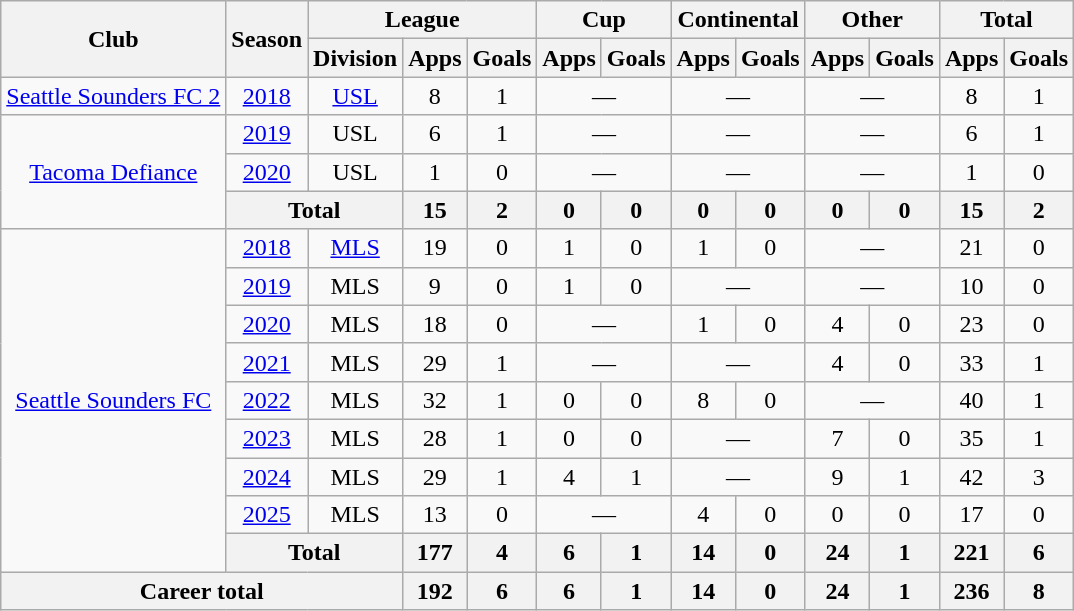<table class="wikitable" style="text-align:center">
<tr>
<th rowspan="2">Club</th>
<th rowspan="2">Season</th>
<th colspan="3">League</th>
<th colspan="2">Cup</th>
<th colspan="2">Continental</th>
<th colspan="2">Other</th>
<th colspan="2">Total</th>
</tr>
<tr>
<th>Division</th>
<th>Apps</th>
<th>Goals</th>
<th>Apps</th>
<th>Goals</th>
<th>Apps</th>
<th>Goals</th>
<th>Apps</th>
<th>Goals</th>
<th>Apps</th>
<th>Goals</th>
</tr>
<tr>
<td><a href='#'>Seattle Sounders FC 2</a></td>
<td><a href='#'>2018</a></td>
<td><a href='#'>USL</a></td>
<td>8</td>
<td>1</td>
<td colspan="2">—</td>
<td colspan="2">—</td>
<td colspan="2">—</td>
<td>8</td>
<td>1</td>
</tr>
<tr>
<td rowspan="3"><a href='#'>Tacoma Defiance</a></td>
<td><a href='#'>2019</a></td>
<td>USL</td>
<td>6</td>
<td>1</td>
<td colspan="2">—</td>
<td colspan="2">—</td>
<td colspan="2">—</td>
<td>6</td>
<td>1</td>
</tr>
<tr>
<td><a href='#'>2020</a></td>
<td>USL</td>
<td>1</td>
<td>0</td>
<td colspan="2">—</td>
<td colspan="2">—</td>
<td colspan="2">—</td>
<td>1</td>
<td>0</td>
</tr>
<tr>
<th colspan="2">Total</th>
<th>15</th>
<th>2</th>
<th>0</th>
<th>0</th>
<th>0</th>
<th>0</th>
<th>0</th>
<th>0</th>
<th>15</th>
<th>2</th>
</tr>
<tr>
<td rowspan="9"><a href='#'>Seattle Sounders FC</a></td>
<td><a href='#'>2018</a></td>
<td><a href='#'>MLS</a></td>
<td>19</td>
<td>0</td>
<td>1</td>
<td>0</td>
<td>1</td>
<td>0</td>
<td colspan="2">—</td>
<td>21</td>
<td>0</td>
</tr>
<tr>
<td><a href='#'>2019</a></td>
<td>MLS</td>
<td>9</td>
<td>0</td>
<td>1</td>
<td>0</td>
<td colspan="2">—</td>
<td colspan="2">—</td>
<td>10</td>
<td>0</td>
</tr>
<tr>
<td><a href='#'>2020</a></td>
<td>MLS</td>
<td>18</td>
<td>0</td>
<td colspan="2">—</td>
<td>1</td>
<td>0</td>
<td>4</td>
<td>0</td>
<td>23</td>
<td>0</td>
</tr>
<tr>
<td><a href='#'>2021</a></td>
<td>MLS</td>
<td>29</td>
<td>1</td>
<td colspan="2">—</td>
<td colspan="2">—</td>
<td>4</td>
<td>0</td>
<td>33</td>
<td>1</td>
</tr>
<tr>
<td><a href='#'>2022</a></td>
<td>MLS</td>
<td>32</td>
<td>1</td>
<td>0</td>
<td>0</td>
<td>8</td>
<td>0</td>
<td colspan="2">—</td>
<td>40</td>
<td>1</td>
</tr>
<tr>
<td><a href='#'>2023</a></td>
<td>MLS</td>
<td>28</td>
<td>1</td>
<td>0</td>
<td>0</td>
<td colspan="2">—</td>
<td>7</td>
<td>0</td>
<td>35</td>
<td>1</td>
</tr>
<tr>
<td><a href='#'>2024</a></td>
<td>MLS</td>
<td>29</td>
<td>1</td>
<td>4</td>
<td>1</td>
<td colspan="2">—</td>
<td>9</td>
<td>1</td>
<td>42</td>
<td>3</td>
</tr>
<tr>
<td><a href='#'>2025</a></td>
<td>MLS</td>
<td>13</td>
<td>0</td>
<td colspan="2">—</td>
<td>4</td>
<td>0</td>
<td>0</td>
<td>0</td>
<td>17</td>
<td>0</td>
</tr>
<tr>
<th colspan="2">Total</th>
<th>177</th>
<th>4</th>
<th>6</th>
<th>1</th>
<th>14</th>
<th>0</th>
<th>24</th>
<th>1</th>
<th>221</th>
<th>6</th>
</tr>
<tr>
<th colspan="3">Career total</th>
<th>192</th>
<th>6</th>
<th>6</th>
<th>1</th>
<th>14</th>
<th>0</th>
<th>24</th>
<th>1</th>
<th>236</th>
<th>8</th>
</tr>
</table>
